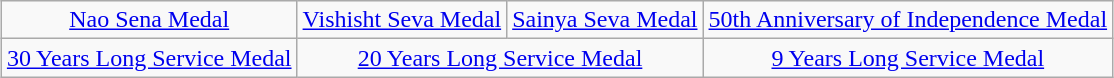<table class="wikitable" style="margin:1em auto; text-align:center;">
<tr>
<td><a href='#'>Nao Sena Medal</a></td>
<td><a href='#'>Vishisht Seva Medal</a></td>
<td><a href='#'>Sainya Seva Medal</a></td>
<td><a href='#'>50th Anniversary of Independence Medal</a></td>
</tr>
<tr>
<td><a href='#'>30 Years Long Service Medal</a></td>
<td colspan="2"><a href='#'>20 Years Long Service Medal</a></td>
<td><a href='#'>9 Years Long Service Medal</a></td>
</tr>
</table>
